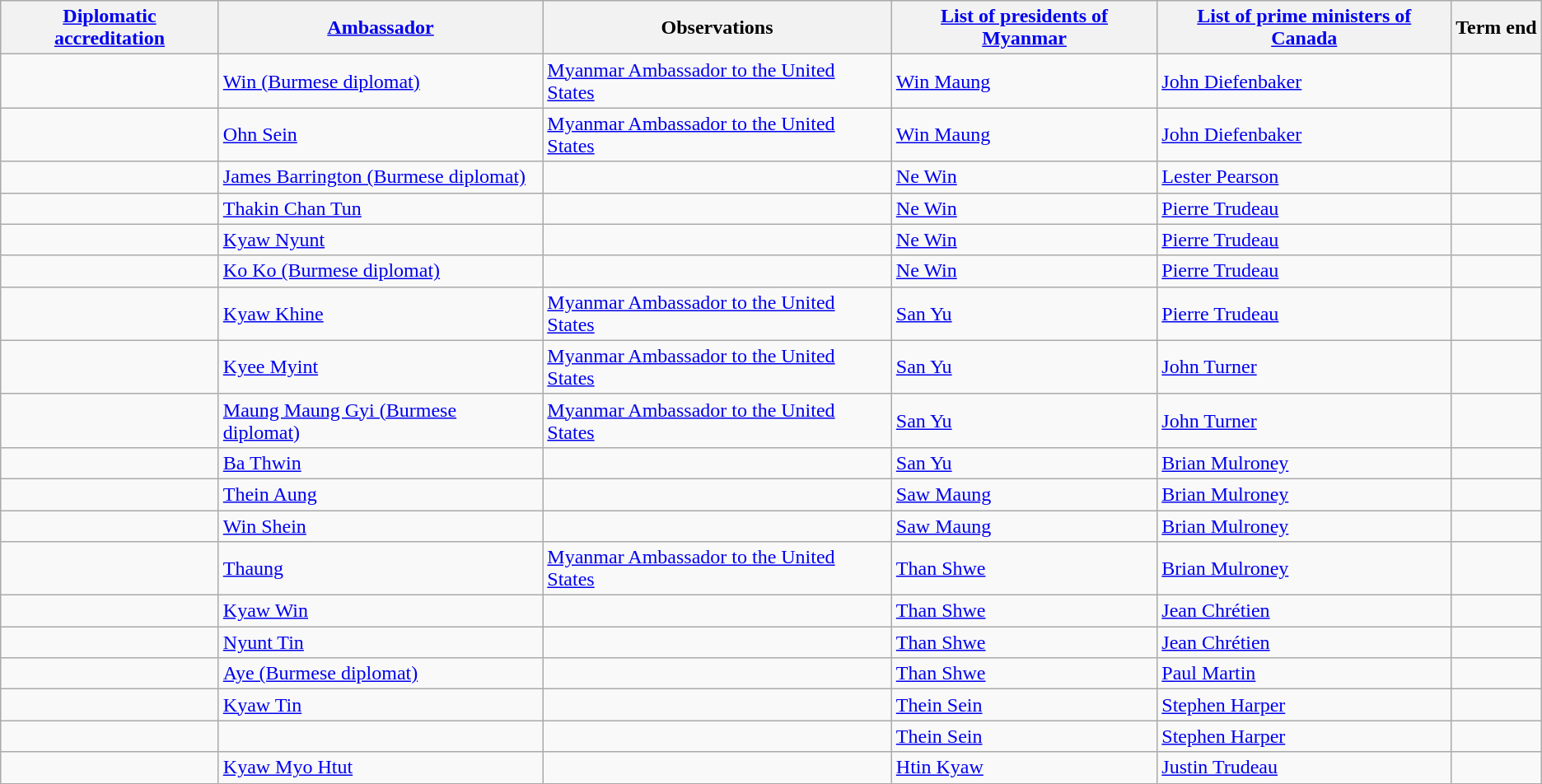<table class="wikitable sortable">
<tr>
<th><a href='#'>Diplomatic accreditation</a></th>
<th><a href='#'>Ambassador</a></th>
<th>Observations</th>
<th><a href='#'>List of presidents of Myanmar</a></th>
<th><a href='#'>List of prime ministers of Canada</a></th>
<th>Term end</th>
</tr>
<tr>
<td></td>
<td><a href='#'>Win (Burmese diplomat)</a></td>
<td><a href='#'>Myanmar Ambassador to the United States</a></td>
<td><a href='#'>Win Maung</a></td>
<td><a href='#'>John Diefenbaker</a></td>
<td></td>
</tr>
<tr>
<td></td>
<td><a href='#'>Ohn Sein</a></td>
<td><a href='#'>Myanmar Ambassador to the United States</a></td>
<td><a href='#'>Win Maung</a></td>
<td><a href='#'>John Diefenbaker</a></td>
<td></td>
</tr>
<tr>
<td></td>
<td><a href='#'>James Barrington (Burmese diplomat)</a></td>
<td></td>
<td><a href='#'>Ne Win</a></td>
<td><a href='#'>Lester Pearson</a></td>
<td></td>
</tr>
<tr>
<td></td>
<td><a href='#'>Thakin Chan Tun</a></td>
<td></td>
<td><a href='#'>Ne Win</a></td>
<td><a href='#'>Pierre Trudeau</a></td>
<td></td>
</tr>
<tr>
<td></td>
<td><a href='#'>Kyaw Nyunt</a></td>
<td></td>
<td><a href='#'>Ne Win</a></td>
<td><a href='#'>Pierre Trudeau</a></td>
<td></td>
</tr>
<tr>
<td></td>
<td><a href='#'>Ko Ko (Burmese diplomat)</a></td>
<td></td>
<td><a href='#'>Ne Win</a></td>
<td><a href='#'>Pierre Trudeau</a></td>
<td></td>
</tr>
<tr>
<td></td>
<td><a href='#'>Kyaw Khine</a></td>
<td><a href='#'>Myanmar Ambassador to the United States</a></td>
<td><a href='#'>San Yu</a></td>
<td><a href='#'>Pierre Trudeau</a></td>
<td></td>
</tr>
<tr>
<td></td>
<td><a href='#'>Kyee Myint</a></td>
<td><a href='#'>Myanmar Ambassador to the United States</a></td>
<td><a href='#'>San Yu</a></td>
<td><a href='#'>John Turner</a></td>
<td></td>
</tr>
<tr>
<td></td>
<td><a href='#'>Maung Maung Gyi (Burmese diplomat)</a></td>
<td><a href='#'>Myanmar Ambassador to the United States</a></td>
<td><a href='#'>San Yu</a></td>
<td><a href='#'>John Turner</a></td>
<td></td>
</tr>
<tr>
<td></td>
<td><a href='#'>Ba Thwin</a></td>
<td></td>
<td><a href='#'>San Yu</a></td>
<td><a href='#'>Brian Mulroney</a></td>
<td></td>
</tr>
<tr>
<td></td>
<td><a href='#'>Thein Aung</a></td>
<td></td>
<td><a href='#'>Saw Maung</a></td>
<td><a href='#'>Brian Mulroney</a></td>
<td></td>
</tr>
<tr>
<td></td>
<td><a href='#'>Win Shein</a></td>
<td></td>
<td><a href='#'>Saw Maung</a></td>
<td><a href='#'>Brian Mulroney</a></td>
<td></td>
</tr>
<tr>
<td></td>
<td><a href='#'>Thaung</a></td>
<td><a href='#'>Myanmar Ambassador to the United States</a></td>
<td><a href='#'>Than Shwe</a></td>
<td><a href='#'>Brian Mulroney</a></td>
<td></td>
</tr>
<tr>
<td></td>
<td><a href='#'>Kyaw Win</a></td>
<td></td>
<td><a href='#'>Than Shwe</a></td>
<td><a href='#'>Jean Chrétien</a></td>
<td></td>
</tr>
<tr>
<td></td>
<td><a href='#'>Nyunt Tin</a></td>
<td></td>
<td><a href='#'>Than Shwe</a></td>
<td><a href='#'>Jean Chrétien</a></td>
<td></td>
</tr>
<tr>
<td></td>
<td><a href='#'>Aye (Burmese diplomat)</a></td>
<td></td>
<td><a href='#'>Than Shwe</a></td>
<td><a href='#'>Paul Martin</a></td>
<td></td>
</tr>
<tr>
<td></td>
<td><a href='#'>Kyaw Tin</a></td>
<td></td>
<td><a href='#'>Thein Sein</a></td>
<td><a href='#'>Stephen Harper</a></td>
<td></td>
</tr>
<tr>
<td></td>
<td></td>
<td></td>
<td><a href='#'>Thein Sein</a></td>
<td><a href='#'>Stephen Harper</a></td>
<td></td>
</tr>
<tr>
<td></td>
<td><a href='#'>Kyaw Myo Htut</a></td>
<td></td>
<td><a href='#'>Htin Kyaw</a></td>
<td><a href='#'>Justin Trudeau</a></td>
<td></td>
</tr>
</table>
